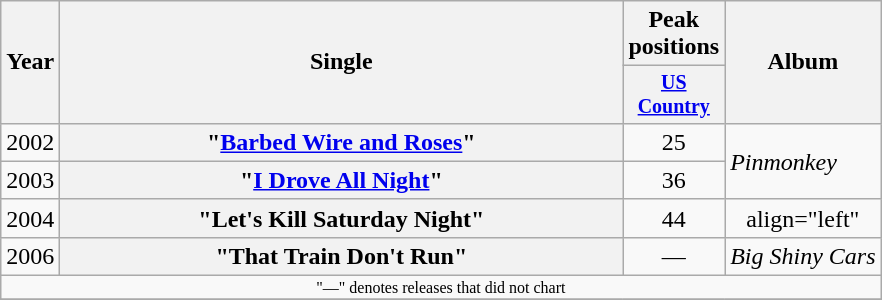<table class="wikitable plainrowheaders" style="text-align:center;">
<tr>
<th rowspan="2">Year</th>
<th rowspan="2" style="width:23em;">Single</th>
<th colspan="1">Peak positions</th>
<th rowspan="2">Album</th>
</tr>
<tr style="font-size:smaller;">
<th width="60"><a href='#'>US Country</a></th>
</tr>
<tr>
<td>2002</td>
<th scope="row">"<a href='#'>Barbed Wire and Roses</a>"</th>
<td>25</td>
<td align="left" rowspan="2"><em>Pinmonkey</em></td>
</tr>
<tr>
<td>2003</td>
<th scope="row">"<a href='#'>I Drove All Night</a>"</th>
<td>36</td>
</tr>
<tr>
<td>2004</td>
<th scope="row">"Let's Kill Saturday Night"</th>
<td>44</td>
<td>align="left" </td>
</tr>
<tr>
<td>2006</td>
<th scope="row">"That Train Don't Run"</th>
<td>—</td>
<td align="left"><em>Big Shiny Cars</em></td>
</tr>
<tr>
<td colspan="4" style="font-size:8pt">"—" denotes releases that did not chart</td>
</tr>
<tr>
</tr>
</table>
